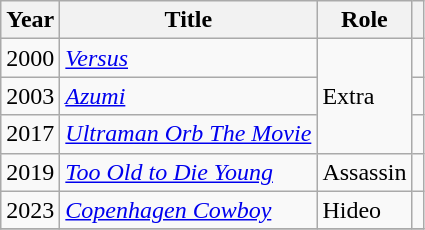<table class="wikitable sortable">
<tr>
<th>Year</th>
<th>Title</th>
<th>Role</th>
<th></th>
</tr>
<tr>
<td>2000</td>
<td><em><a href='#'>Versus</a></em></td>
<td rowspan="3">Extra</td>
<td></td>
</tr>
<tr>
<td>2003</td>
<td><em><a href='#'>Azumi</a></em></td>
<td></td>
</tr>
<tr>
<td>2017</td>
<td><em><a href='#'>Ultraman Orb The Movie</a></em></td>
<td></td>
</tr>
<tr>
<td>2019</td>
<td><em><a href='#'>Too Old to Die Young</a></em></td>
<td>Assassin</td>
<td></td>
</tr>
<tr>
<td>2023</td>
<td><em><a href='#'>Copenhagen Cowboy</a></em></td>
<td>Hideo</td>
<td></td>
</tr>
<tr>
</tr>
</table>
